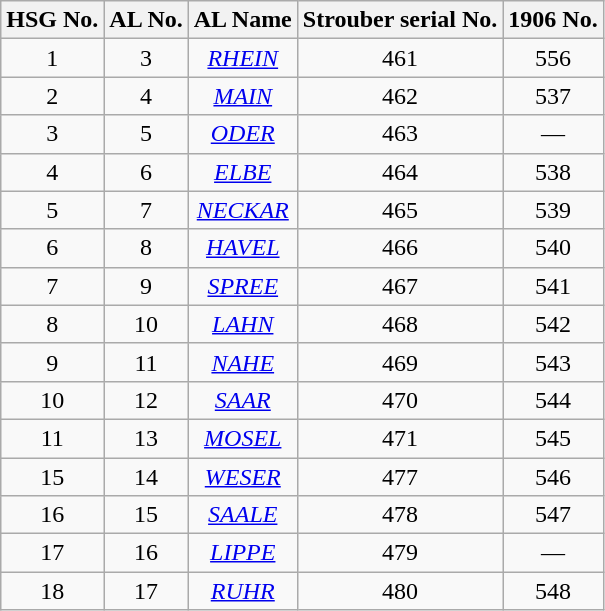<table class="wikitable collapsible collapsed" style=text-align:center>
<tr>
<th>HSG No.</th>
<th>AL No.</th>
<th>AL Name</th>
<th>Strouber serial No.</th>
<th>1906 No.</th>
</tr>
<tr>
<td>1</td>
<td>3</td>
<td><em><a href='#'>RHEIN</a></em></td>
<td>461</td>
<td>556</td>
</tr>
<tr>
<td>2</td>
<td>4</td>
<td><em><a href='#'>MAIN</a></em></td>
<td>462</td>
<td>537</td>
</tr>
<tr>
<td>3</td>
<td>5</td>
<td><em><a href='#'>ODER</a></em></td>
<td>463</td>
<td>—</td>
</tr>
<tr>
<td>4</td>
<td>6</td>
<td><em><a href='#'>ELBE</a></em></td>
<td>464</td>
<td>538</td>
</tr>
<tr>
<td>5</td>
<td>7</td>
<td><em><a href='#'>NECKAR</a></em></td>
<td>465</td>
<td>539</td>
</tr>
<tr>
<td>6</td>
<td>8</td>
<td><em><a href='#'>HAVEL</a></em></td>
<td>466</td>
<td>540</td>
</tr>
<tr>
<td>7</td>
<td>9</td>
<td><em><a href='#'>SPREE</a></em></td>
<td>467</td>
<td>541</td>
</tr>
<tr>
<td>8</td>
<td>10</td>
<td><em><a href='#'>LAHN</a></em></td>
<td>468</td>
<td>542</td>
</tr>
<tr>
<td>9</td>
<td>11</td>
<td><em><a href='#'>NAHE</a></em></td>
<td>469</td>
<td>543</td>
</tr>
<tr>
<td>10</td>
<td>12</td>
<td><em><a href='#'>SAAR</a></em></td>
<td>470</td>
<td>544</td>
</tr>
<tr>
<td>11</td>
<td>13</td>
<td><em><a href='#'>MOSEL</a></em></td>
<td>471</td>
<td>545</td>
</tr>
<tr>
<td>15</td>
<td>14</td>
<td><em><a href='#'>WESER</a></em></td>
<td>477</td>
<td>546</td>
</tr>
<tr>
<td>16</td>
<td>15</td>
<td><em><a href='#'>SAALE</a></em></td>
<td>478</td>
<td>547</td>
</tr>
<tr>
<td>17</td>
<td>16</td>
<td><em><a href='#'>LIPPE</a></em></td>
<td>479</td>
<td>—</td>
</tr>
<tr>
<td>18</td>
<td>17</td>
<td><em><a href='#'>RUHR</a></em></td>
<td>480</td>
<td>548</td>
</tr>
</table>
